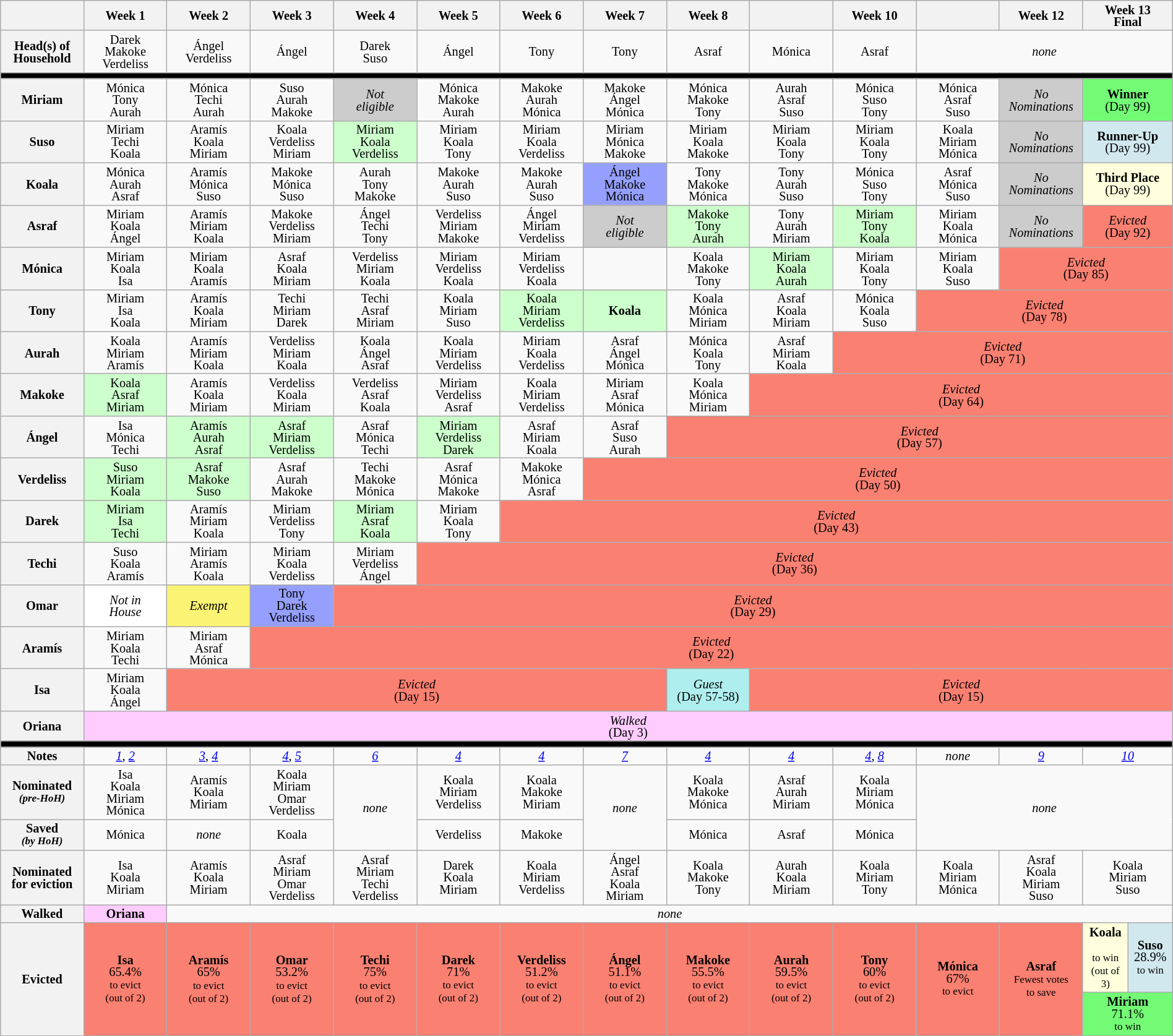<table class="wikitable" style="text-align:center; font-size:85%; width:100%; line-height:13px">
<tr>
<th style="width:6%"></th>
<th style="width:6%">Week 1</th>
<th style="width:6%">Week 2</th>
<th style="width:6%">Week 3</th>
<th style="width:6%">Week 4</th>
<th style="width:6%">Week 5</th>
<th style="width:6%">Week 6</th>
<th style="width:6%">Week 7</th>
<th style="width:6%">Week 8</th>
<th style="width:6%"></th>
<th style="width:6%">Week 10</th>
<th style="width:6%"></th>
<th style="width:6%">Week 12</th>
<th style="width:6%" colspan="2">Week 13<br>Final</th>
</tr>
<tr>
<th>Head(s) of<br>Household</th>
<td>Darek<br>Makoke<br>Verdeliss</td>
<td>Ángel<br>Verdeliss</td>
<td>Ángel</td>
<td>Darek<br>Suso</td>
<td>Ángel</td>
<td>Tony</td>
<td>Tony</td>
<td>Asraf</td>
<td>Mónica</td>
<td>Asraf</td>
<td colspan="4"><em>none</em></td>
</tr>
<tr>
<th colspan="15" style="background:black"></th>
</tr>
<tr>
<th>Miriam</th>
<td>Mónica<br>Tony<br>Aurah</td>
<td>Mónica<br>Techi<br>Aurah</td>
<td>Suso<br>Aurah<br>Makoke</td>
<td style="background:#CCC"><em>Not<br>eligible</em></td>
<td>Mónica<br>Makoke<br>Aurah</td>
<td>Makoke<br>Aurah<br>Mónica</td>
<td>Makoke<br>Ángel<br>Mónica</td>
<td>Mónica<br>Makoke<br>Tony</td>
<td>Aurah<br>Asraf<br>Suso</td>
<td>Mónica<br>Suso<br>Tony<br></td>
<td>Mónica<br>Asraf<br>Suso</td>
<td style="background:#CCC"><em>No<br>Nominations</em></td>
<td colspan="2" style="background:#73FB76"><strong>Winner</strong><br>(Day 99)</td>
</tr>
<tr>
<th>Suso</th>
<td>Miriam<br>Techi<br>Koala</td>
<td>Aramís<br>Koala<br>Miriam</td>
<td>Koala<br>Verdeliss<br>Miriam</td>
<td style="background:#cfc">Miriam<br>Koala<br>Verdeliss</td>
<td>Miriam<br>Koala<br>Tony</td>
<td>Miriam<br>Koala<br>Verdeliss</td>
<td>Miriam<br>Mónica<br>Makoke</td>
<td>Miriam<br>Koala<br>Makoke</td>
<td>Miriam<br>Koala<br>Tony</td>
<td>Miriam<br>Koala<br>Tony</td>
<td>Koala<br>Miriam<br>Mónica</td>
<td style="background:#CCC"><em>No<br>Nominations</em></td>
<td colspan="2" style="background:#D1E8EF"><strong>Runner-Up</strong><br>(Day 99)</td>
</tr>
<tr>
<th>Koala</th>
<td>Mónica<br>Aurah<br>Asraf</td>
<td>Aramís<br>Mónica<br>Suso</td>
<td>Makoke<br>Mónica<br>Suso</td>
<td>Aurah<br>Tony<br>Makoke</td>
<td>Makoke<br>Aurah<br>Suso</td>
<td>Makoke<br>Aurah<br>Suso</td>
<td style="background:#959FFD">Ángel<br>Makoke<br>Mónica</td>
<td>Tony<br>Makoke<br>Mónica</td>
<td>Tony<br>Aurah<br>Suso</td>
<td>Mónica<br>Suso<br>Tony</td>
<td>Asraf<br>Mónica<br>Suso</td>
<td style="background:#CCC"><em>No<br>Nominations</em></td>
<td colspan="2" style="background:#ffffdd"><strong>Third Place</strong><br>(Day 99)</td>
</tr>
<tr>
<th>Asraf</th>
<td>Miriam<br>Koala<br>Ángel</td>
<td>Aramís<br>Miriam<br>Koala</td>
<td>Makoke<br>Verdeliss<br>Miriam</td>
<td>Ángel<br>Techi<br>Tony</td>
<td>Verdeliss<br>Miriam<br>Makoke</td>
<td>Ángel<br>Miriam<br>Verdeliss</td>
<td style="background:#CCC"><em>Not<br>eligible</em></td>
<td style="background:#cfc">Makoke<br>Tony<br>Aurah</td>
<td>Tony<br>Aurah<br>Miriam</td>
<td style="background:#cfc">Miriam<br>Tony<br>Koala</td>
<td>Miriam<br>Koala<br>Mónica</td>
<td style="background:#CCC"><em>No<br>Nominations</em></td>
<td colspan="2" style="background:#FA8072"><em>Evicted</em><br>(Day 92)</td>
</tr>
<tr>
<th>Mónica</th>
<td>Miriam<br>Koala<br>Isa</td>
<td>Miriam<br>Koala<br>Aramís</td>
<td>Asraf<br>Koala<br>Miriam</td>
<td>Verdeliss<br>Miriam<br>Koala</td>
<td>Miriam<br>Verdeliss<br>Koala</td>
<td>Miriam<br>Verdeliss<br>Koala</td>
<td></td>
<td>Koala<br>Makoke<br>Tony</td>
<td style="background:#cfc">Miriam<br>Koala<br>Aurah</td>
<td>Miriam<br>Koala<br>Tony</td>
<td>Miriam<br>Koala<br>Suso</td>
<td colspan="3" style="background:#FA8072"><em>Evicted</em><br>(Day 85)</td>
</tr>
<tr>
<th>Tony</th>
<td>Miriam<br>Isa<br>Koala</td>
<td>Aramís<br>Koala<br>Miriam</td>
<td>Techi<br>Miriam<br>Darek</td>
<td>Techi<br>Asraf<br>Miriam</td>
<td>Koala<br>Miriam<br>Suso</td>
<td style="background:#cfc">Koala<br>Miriam<br>Verdeliss</td>
<td style="background:#cfc"><strong>Koala</strong></td>
<td>Koala<br>Mónica<br>Miriam</td>
<td>Asraf<br>Koala<br>Miriam</td>
<td>Mónica<br>Koala<br>Suso</td>
<td colspan="4" style="background:#FA8072"><em>Evicted</em><br>(Day 78)</td>
</tr>
<tr>
<th>Aurah</th>
<td>Koala<br>Miriam<br>Aramís</td>
<td>Aramís<br>Miriam<br>Koala</td>
<td>Verdeliss<br>Miriam<br>Koala</td>
<td>Koala<br>Ángel<br>Asraf</td>
<td>Koala<br>Miriam<br>Verdeliss</td>
<td>Miriam<br>Koala<br>Verdeliss</td>
<td>Asraf<br>Ángel<br>Mónica</td>
<td>Mónica<br>Koala<br>Tony</td>
<td>Asraf<br>Miriam<br>Koala</td>
<td colspan="5" style="background:#FA8072"><em>Evicted</em><br>(Day 71)</td>
</tr>
<tr>
<th>Makoke</th>
<td style="background:#cfc">Koala<br>Asraf<br>Miriam</td>
<td>Aramís<br>Koala<br>Miriam</td>
<td>Verdeliss<br>Koala<br>Miriam</td>
<td>Verdeliss<br>Asraf<br>Koala</td>
<td>Miriam<br>Verdeliss<br>Asraf</td>
<td>Koala<br>Miriam<br>Verdeliss</td>
<td>Miriam<br>Asraf<br>Mónica</td>
<td>Koala<br>Mónica<br>Miriam</td>
<td colspan="6" style="background:#FA8072"><em>Evicted</em><br>(Day 64)</td>
</tr>
<tr>
<th>Ángel</th>
<td>Isa<br>Mónica<br>Techi</td>
<td style="background:#cfc">Aramís<br>Aurah<br>Asraf</td>
<td style="background:#cfc">Asraf<br>Miriam<br>Verdeliss</td>
<td>Asraf<br>Mónica<br>Techi</td>
<td style="background:#cfc">Miriam<br>Verdeliss<br>Darek</td>
<td>Asraf<br>Miriam<br>Koala</td>
<td>Asraf<br>Suso<br>Aurah</td>
<td colspan="7" style="background:#FA8072"><em>Evicted</em><br>(Day 57)</td>
</tr>
<tr>
<th>Verdeliss</th>
<td style="background:#cfc">Suso<br>Miriam<br>Koala<br></td>
<td style="background:#cfc">Asraf<br>Makoke<br>Suso</td>
<td>Asraf<br>Aurah<br>Makoke</td>
<td>Techi<br>Makoke<br>Mónica</td>
<td>Asraf<br>Mónica<br>Makoke</td>
<td>Makoke<br>Mónica<br>Asraf</td>
<td colspan="8" style="background:#FA8072"><em>Evicted</em><br>(Day 50)</td>
</tr>
<tr>
<th>Darek</th>
<td style="background:#cfc">Miriam<br>Isa<br>Techi</td>
<td>Aramís<br>Miriam<br>Koala</td>
<td>Miriam<br>Verdeliss<br>Tony</td>
<td style="background:#cfc">Miriam<br>Asraf<br>Koala</td>
<td>Miriam<br>Koala<br>Tony</td>
<td colspan="9" style="background:#FA8072"><em>Evicted</em><br>(Day 43)</td>
</tr>
<tr>
<th>Techi</th>
<td>Suso<br>Koala<br>Aramís</td>
<td>Miriam<br>Aramís<br>Koala</td>
<td>Miriam<br>Koala<br>Verdeliss</td>
<td>Miriam<br>Verdeliss<br>Ángel</td>
<td colspan="10" style="background:#FA8072"><em>Evicted</em><br>(Day 36)</td>
</tr>
<tr>
<th>Omar</th>
<td style="background:white"><em>Not in<br>House</em></td>
<td style="background:#FBF373"><em>Exempt</em></td>
<td style="background:#959FFD">Tony<br>Darek<br>Verdeliss</td>
<td colspan="11" style="background:#FA8072"><em>Evicted</em><br>(Day 29)</td>
</tr>
<tr>
<th>Aramís</th>
<td>Miriam<br>Koala<br>Techi</td>
<td>Miriam<br>Asraf<br>Mónica</td>
<td colspan="12" style="background:#FA8072"><em>Evicted</em><br>(Day 22)</td>
</tr>
<tr>
<th>Isa</th>
<td>Miriam<br>Koala<br>Ángel</td>
<td colspan="6" style="background:#FA8072"><em>Evicted</em><br>(Day 15)</td>
<td style="background:#AFEEEE; text-align:center"><em>Guest</em><br>(Day 57-58)</td>
<td colspan="6" style="background:#FA8072"><em>Evicted</em><br>(Day 15)</td>
</tr>
<tr>
<th>Oriana</th>
<td colspan="14" style="background:#fcf"><em>Walked</em><br>(Day 3)</td>
</tr>
<tr>
<th colspan="15" style="background:black"></th>
</tr>
<tr>
<th>Notes</th>
<td><em><a href='#'>1</a></em>, <em><a href='#'>2</a></em></td>
<td><em><a href='#'>3</a></em>, <em><a href='#'>4</a></em></td>
<td><em><a href='#'>4</a></em>, <em><a href='#'>5</a></em></td>
<td><em><a href='#'>6</a></em></td>
<td><em><a href='#'>4</a></em></td>
<td><em><a href='#'>4</a></em></td>
<td><em><a href='#'>7</a></em></td>
<td><em><a href='#'>4</a></em></td>
<td><em><a href='#'>4</a></em></td>
<td><em><a href='#'>4</a></em>, <em><a href='#'>8</a></em></td>
<td><em>none</em></td>
<td><em><a href='#'>9</a></em></td>
<td colspan="2"><em><a href='#'>10</a></em></td>
</tr>
<tr>
<th>Nominated<br><small><em>(pre-HoH)</em></small></th>
<td>Isa<br>Koala<br>Miriam<br>Mónica</td>
<td>Aramís<br>Koala<br>Miriam</td>
<td>Koala<br>Miriam<br> Omar<br>Verdeliss</td>
<td rowspan=2><em>none</em></td>
<td>Koala<br>Miriam<br>Verdeliss</td>
<td>Koala<br>Makoke<br>Miriam</td>
<td rowspan=2><em>none</em></td>
<td>Koala<br>Makoke<br>Mónica</td>
<td>Asraf<br>Aurah<br>Miriam</td>
<td>Koala<br>Miriam<br>Mónica</td>
<td rowspan=2 colspan="4"><em>none</em></td>
</tr>
<tr>
<th>Saved<br><small><em>(by HoH)</em></small></th>
<td>Mónica</td>
<td><em>none</em></td>
<td>Koala</td>
<td>Verdeliss</td>
<td>Makoke</td>
<td>Mónica</td>
<td>Asraf</td>
<td>Mónica</td>
</tr>
<tr>
<th>Nominated<br>for eviction</th>
<td>Isa<br>Koala<br>Miriam</td>
<td>Aramís<br>Koala<br>Miriam</td>
<td>Asraf<br>Miriam<br>Omar<br>Verdeliss</td>
<td>Asraf<br>Miriam<br>Techi<br>Verdeliss</td>
<td>Darek<br>Koala<br>Miriam</td>
<td>Koala<br>Miriam<br>Verdeliss</td>
<td>Ángel<br>Asraf<br>Koala<br>Miriam</td>
<td>Koala<br>Makoke<br>Tony</td>
<td>Aurah<br>Koala<br>Miriam</td>
<td>Koala<br>Miriam<br>Tony</td>
<td>Koala<br>Miriam<br>Mónica</td>
<td>Asraf<br>Koala<br>Miriam<br>Suso</td>
<td colspan="2">Koala<br>Miriam<br>Suso</td>
</tr>
<tr>
<th>Walked</th>
<td style="background:#fcf"><strong>Oriana</strong></td>
<td colspan="13"><em>none</em></td>
</tr>
<tr>
<th rowspan="2">Evicted</th>
<td rowspan="2" style="background:#FA8072"><strong>Isa</strong><br>65.4%<br><small>to evict<br>(out of 2)</small></td>
<td rowspan="2" style="background:#FA8072"><strong>Aramís</strong><br>65%<small><br>to evict<br>(out of 2)</small></td>
<td rowspan="2" style="background:#FA8072"><strong>Omar</strong><br>53.2%<small><br>to evict<br>(out of 2)</small></td>
<td rowspan="2" style="background:#FA8072"><strong>Techi</strong><br>75%<small><br>to evict<br>(out of 2)</small></td>
<td rowspan="2" style="background:#FA8072"><strong>Darek</strong><br>71%<br><small>to evict<br>(out of 2)</small></td>
<td rowspan="2" style="background:#FA8072"><strong>Verdeliss</strong><br>51.2%<br><small>to evict<br>(out of 2)</small></td>
<td rowspan="2" style="background:#FA8072"><strong>Ángel</strong><br>51.1%<br><small>to evict<br>(out of 2)</small></td>
<td rowspan="2" style="background:#FA8072"><strong>Makoke</strong><br>55.5%<br><small>to evict<br>(out of 2)</small></td>
<td rowspan="2" style="background:#FA8072"><strong>Aurah</strong><br>59.5%<br><small>to evict<br>(out of 2)</small></td>
<td rowspan="2" style="background:#FA8072"><strong>Tony</strong><br>60%<br><small>to evict<br>(out of 2)</small></td>
<td rowspan="2" style="background:#FA8072"><strong>Mónica</strong><br>67%<br><small>to evict</small></td>
<td rowspan="2" style="background:#FA8072"><strong>Asraf</strong><br><small>Fewest votes<br>to save</small></td>
<td style="background:#ffffdd"><strong>Koala</strong><br><small><br>to win<br>(out of 3)</small></td>
<td style="background:#D1E8EF"><strong>Suso</strong><br>28.9%<br><small>to win<br></small></td>
</tr>
<tr>
<td colspan="2" style="background:#73FB76"><strong>Miriam</strong><br>71.1%<br><small>to win<br></small></td>
</tr>
</table>
